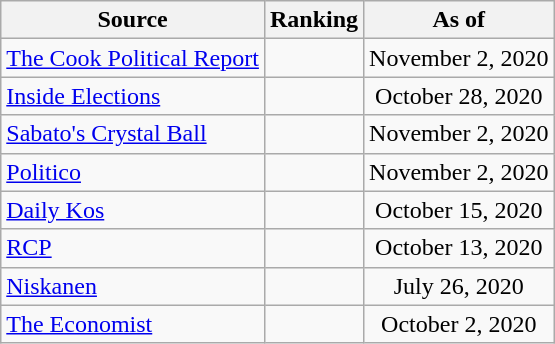<table class="wikitable" style="text-align:center">
<tr>
<th>Source</th>
<th>Ranking</th>
<th>As of</th>
</tr>
<tr>
<td align=left><a href='#'>The Cook Political Report</a></td>
<td></td>
<td>November 2, 2020</td>
</tr>
<tr>
<td align=left><a href='#'>Inside Elections</a></td>
<td></td>
<td>October 28, 2020</td>
</tr>
<tr>
<td align=left><a href='#'>Sabato's Crystal Ball</a></td>
<td></td>
<td>November 2, 2020</td>
</tr>
<tr>
<td align="left"><a href='#'>Politico</a></td>
<td></td>
<td>November 2, 2020</td>
</tr>
<tr>
<td align="left"><a href='#'>Daily Kos</a></td>
<td></td>
<td>October 15, 2020</td>
</tr>
<tr>
<td align="left"><a href='#'>RCP</a></td>
<td></td>
<td>October 13, 2020</td>
</tr>
<tr>
<td align="left"><a href='#'>Niskanen</a></td>
<td></td>
<td>July 26, 2020</td>
</tr>
<tr>
<td align="left"><a href='#'>The Economist</a></td>
<td></td>
<td>October 2, 2020</td>
</tr>
</table>
